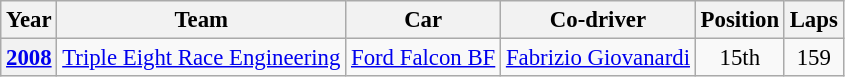<table class="wikitable" style="font-size: 95%;">
<tr>
<th>Year</th>
<th>Team</th>
<th>Car</th>
<th>Co-driver</th>
<th>Position</th>
<th>Laps</th>
</tr>
<tr>
<th><a href='#'>2008</a></th>
<td nowrap><a href='#'>Triple Eight Race Engineering</a></td>
<td nowrap><a href='#'>Ford Falcon BF</a></td>
<td nowrap> <a href='#'>Fabrizio Giovanardi</a></td>
<td align="center">15th</td>
<td align="center">159</td>
</tr>
</table>
